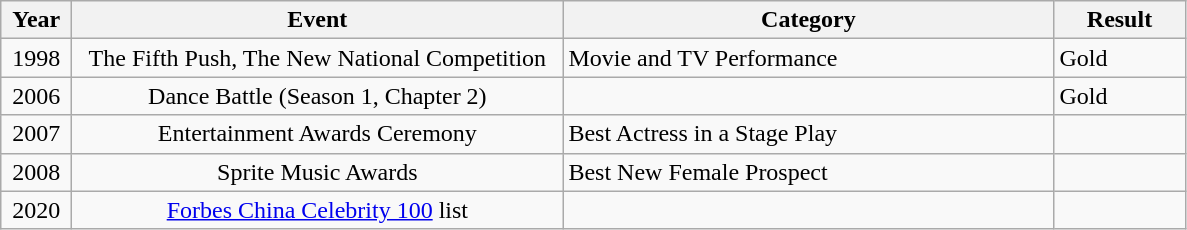<table class="wikitable">
<tr>
<th width="40">Year</th>
<th width="320">Event</th>
<th width="320">Category</th>
<th width="80">Result</th>
</tr>
<tr>
<td align="center" rowspan="1">1998</td>
<td align="center">The Fifth Push, The New National Competition</td>
<td align="left">Movie and TV Performance</td>
<td>Gold</td>
</tr>
<tr>
<td align="center" rowspan="1">2006</td>
<td align="center">Dance Battle (Season 1, Chapter 2)</td>
<td align="left"></td>
<td>Gold</td>
</tr>
<tr>
<td align="center" rowspan="1">2007</td>
<td align="center">Entertainment Awards Ceremony</td>
<td align="left">Best Actress in a Stage Play</td>
<td></td>
</tr>
<tr>
<td align="center" rowspan="1">2008</td>
<td align="center">Sprite Music Awards</td>
<td align="left">Best New Female Prospect</td>
<td></td>
</tr>
<tr>
<td align="center" rowspan="1">2020</td>
<td align="center"><a href='#'>Forbes China Celebrity 100</a> list</td>
<td></td>
<td> </td>
</tr>
</table>
